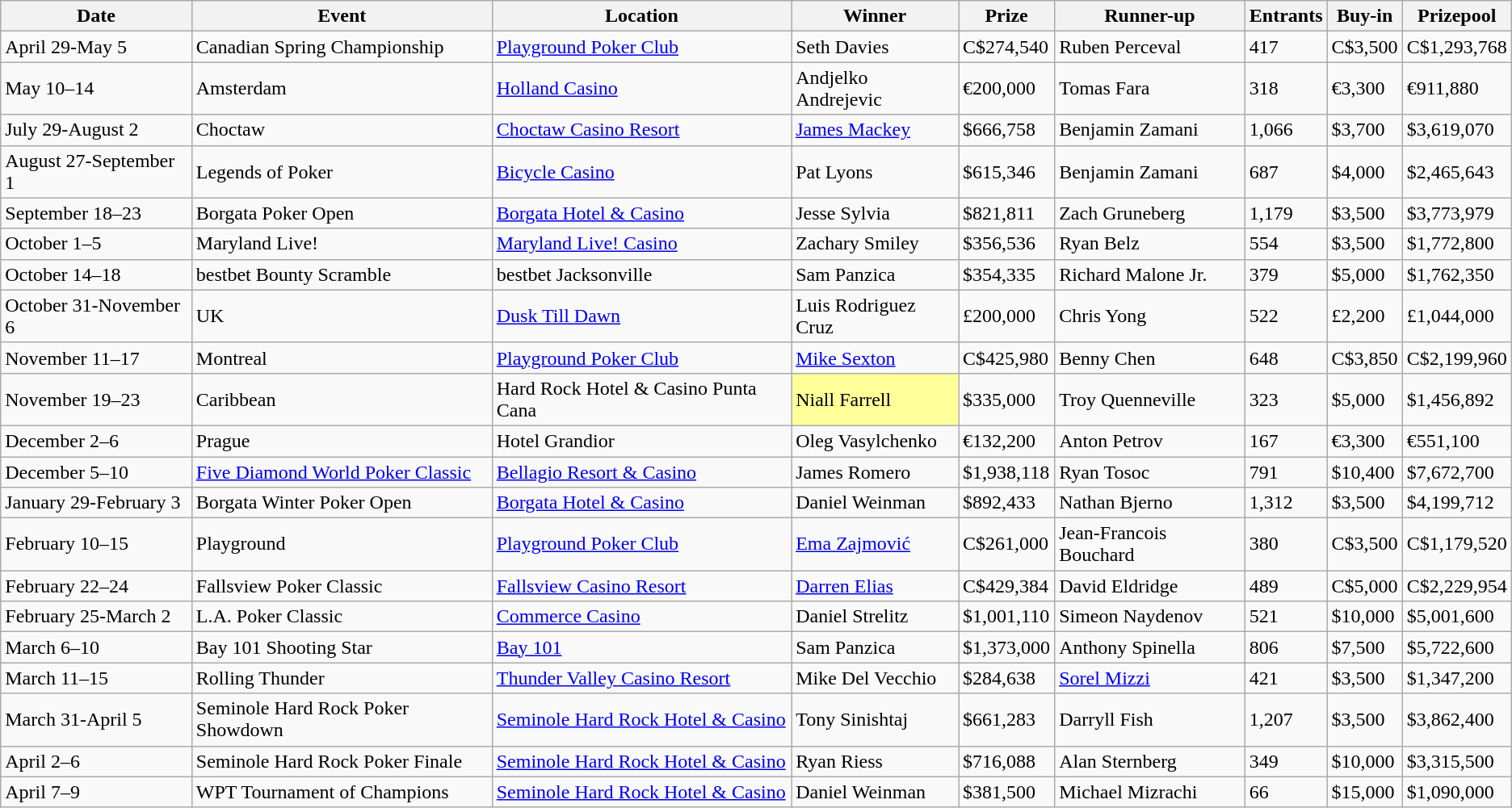<table class="wikitable">
<tr>
<th>Date</th>
<th>Event</th>
<th>Location</th>
<th>Winner</th>
<th>Prize</th>
<th>Runner-up</th>
<th>Entrants</th>
<th>Buy-in</th>
<th>Prizepool</th>
</tr>
<tr>
<td>April 29-May 5</td>
<td>Canadian Spring Championship</td>
<td><a href='#'>Playground Poker Club</a></td>
<td>Seth Davies</td>
<td>C$274,540</td>
<td>Ruben Perceval</td>
<td>417</td>
<td>C$3,500</td>
<td>C$1,293,768</td>
</tr>
<tr>
<td>May 10–14</td>
<td>Amsterdam</td>
<td><a href='#'>Holland Casino</a></td>
<td>Andjelko Andrejevic</td>
<td>€200,000</td>
<td>Tomas Fara</td>
<td>318</td>
<td>€3,300</td>
<td>€911,880</td>
</tr>
<tr>
<td>July 29-August 2</td>
<td>Choctaw</td>
<td><a href='#'>Choctaw Casino Resort</a></td>
<td><a href='#'>James Mackey</a></td>
<td>$666,758</td>
<td>Benjamin Zamani</td>
<td>1,066</td>
<td>$3,700</td>
<td>$3,619,070</td>
</tr>
<tr>
<td>August 27-September 1</td>
<td>Legends of Poker</td>
<td><a href='#'>Bicycle Casino</a></td>
<td>Pat Lyons</td>
<td>$615,346</td>
<td>Benjamin Zamani</td>
<td>687</td>
<td>$4,000</td>
<td>$2,465,643</td>
</tr>
<tr>
<td>September 18–23</td>
<td>Borgata Poker Open</td>
<td><a href='#'>Borgata Hotel & Casino</a></td>
<td>Jesse Sylvia</td>
<td>$821,811</td>
<td>Zach Gruneberg</td>
<td>1,179</td>
<td>$3,500</td>
<td>$3,773,979</td>
</tr>
<tr>
<td>October 1–5</td>
<td>Maryland Live!</td>
<td><a href='#'>Maryland Live! Casino</a></td>
<td>Zachary Smiley</td>
<td>$356,536</td>
<td>Ryan Belz</td>
<td>554</td>
<td>$3,500</td>
<td>$1,772,800</td>
</tr>
<tr>
<td>October 14–18</td>
<td>bestbet Bounty Scramble</td>
<td>bestbet Jacksonville</td>
<td>Sam Panzica</td>
<td>$354,335</td>
<td>Richard Malone Jr.</td>
<td>379</td>
<td>$5,000</td>
<td>$1,762,350</td>
</tr>
<tr>
<td>October 31-November 6</td>
<td>UK</td>
<td><a href='#'>Dusk Till Dawn</a></td>
<td>Luis Rodriguez Cruz</td>
<td>£200,000</td>
<td>Chris Yong</td>
<td>522</td>
<td>£2,200</td>
<td>£1,044,000</td>
</tr>
<tr>
<td>November 11–17</td>
<td>Montreal</td>
<td><a href='#'>Playground Poker Club</a></td>
<td><a href='#'>Mike Sexton</a></td>
<td>C$425,980</td>
<td>Benny Chen</td>
<td>648</td>
<td>C$3,850</td>
<td>C$2,199,960</td>
</tr>
<tr>
<td>November 19–23</td>
<td>Caribbean</td>
<td>Hard Rock Hotel & Casino Punta Cana</td>
<td style="background-color:#FFFF99">Niall Farrell</td>
<td>$335,000</td>
<td>Troy Quenneville</td>
<td>323</td>
<td>$5,000</td>
<td>$1,456,892</td>
</tr>
<tr>
<td>December 2–6</td>
<td>Prague</td>
<td>Hotel Grandior</td>
<td>Oleg Vasylchenko</td>
<td>€132,200</td>
<td>Anton Petrov</td>
<td>167</td>
<td>€3,300</td>
<td>€551,100</td>
</tr>
<tr>
<td>December 5–10</td>
<td><a href='#'>Five Diamond World Poker Classic</a></td>
<td><a href='#'>Bellagio Resort & Casino</a></td>
<td>James Romero</td>
<td>$1,938,118</td>
<td>Ryan Tosoc</td>
<td>791</td>
<td>$10,400</td>
<td>$7,672,700</td>
</tr>
<tr>
<td>January 29-February 3</td>
<td>Borgata Winter Poker Open</td>
<td><a href='#'>Borgata Hotel & Casino</a></td>
<td>Daniel Weinman</td>
<td>$892,433</td>
<td>Nathan Bjerno</td>
<td>1,312</td>
<td>$3,500</td>
<td>$4,199,712</td>
</tr>
<tr>
<td>February 10–15</td>
<td>Playground</td>
<td><a href='#'>Playground Poker Club</a></td>
<td><a href='#'>Ema Zajmović</a></td>
<td>C$261,000</td>
<td>Jean-Francois Bouchard</td>
<td>380</td>
<td>C$3,500</td>
<td>C$1,179,520</td>
</tr>
<tr>
<td>February 22–24</td>
<td>Fallsview Poker Classic</td>
<td><a href='#'>Fallsview Casino Resort</a></td>
<td><a href='#'>Darren Elias</a></td>
<td>C$429,384</td>
<td>David Eldridge</td>
<td>489</td>
<td>C$5,000</td>
<td>C$2,229,954</td>
</tr>
<tr>
<td>February 25-March 2</td>
<td>L.A. Poker Classic</td>
<td><a href='#'>Commerce Casino</a></td>
<td>Daniel Strelitz</td>
<td>$1,001,110</td>
<td>Simeon Naydenov</td>
<td>521</td>
<td>$10,000</td>
<td>$5,001,600</td>
</tr>
<tr>
<td>March 6–10</td>
<td>Bay 101 Shooting Star</td>
<td><a href='#'>Bay 101</a></td>
<td>Sam Panzica</td>
<td>$1,373,000</td>
<td>Anthony Spinella</td>
<td>806</td>
<td>$7,500</td>
<td>$5,722,600</td>
</tr>
<tr>
<td>March 11–15</td>
<td>Rolling Thunder</td>
<td><a href='#'>Thunder Valley Casino Resort</a></td>
<td>Mike Del Vecchio</td>
<td>$284,638</td>
<td><a href='#'>Sorel Mizzi</a></td>
<td>421</td>
<td>$3,500</td>
<td>$1,347,200</td>
</tr>
<tr>
<td>March 31-April 5</td>
<td>Seminole Hard Rock Poker Showdown</td>
<td><a href='#'>Seminole Hard Rock Hotel & Casino</a></td>
<td>Tony Sinishtaj</td>
<td>$661,283</td>
<td>Darryll Fish</td>
<td>1,207</td>
<td>$3,500</td>
<td>$3,862,400</td>
</tr>
<tr>
<td>April 2–6</td>
<td>Seminole Hard Rock Poker Finale</td>
<td><a href='#'>Seminole Hard Rock Hotel & Casino</a></td>
<td>Ryan Riess</td>
<td>$716,088</td>
<td>Alan Sternberg</td>
<td>349</td>
<td>$10,000</td>
<td>$3,315,500</td>
</tr>
<tr>
<td>April 7–9</td>
<td>WPT Tournament of Champions</td>
<td><a href='#'>Seminole Hard Rock Hotel & Casino</a></td>
<td>Daniel Weinman</td>
<td>$381,500</td>
<td>Michael Mizrachi</td>
<td>66</td>
<td>$15,000</td>
<td>$1,090,000</td>
</tr>
</table>
